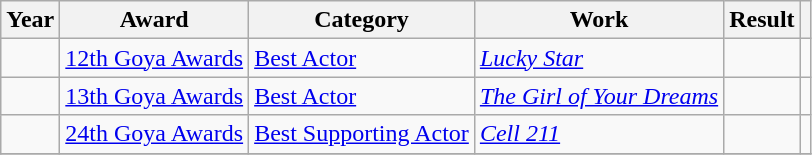<table class="wikitable sortable plainrowheaders">
<tr>
<th>Year</th>
<th>Award</th>
<th>Category</th>
<th>Work</th>
<th>Result</th>
<th scope="col" class="unsortable"></th>
</tr>
<tr>
<td></td>
<td><a href='#'>12th Goya Awards</a></td>
<td><a href='#'>Best Actor</a></td>
<td><em><a href='#'>Lucky Star</a></em></td>
<td></td>
<td></td>
</tr>
<tr>
<td></td>
<td><a href='#'>13th Goya Awards</a></td>
<td><a href='#'>Best Actor</a></td>
<td><em><a href='#'>The Girl of Your Dreams</a></em></td>
<td></td>
<td></td>
</tr>
<tr>
<td></td>
<td><a href='#'>24th Goya Awards</a></td>
<td><a href='#'>Best Supporting Actor</a></td>
<td><em><a href='#'>Cell 211</a></em></td>
<td></td>
<td></td>
</tr>
<tr>
</tr>
</table>
